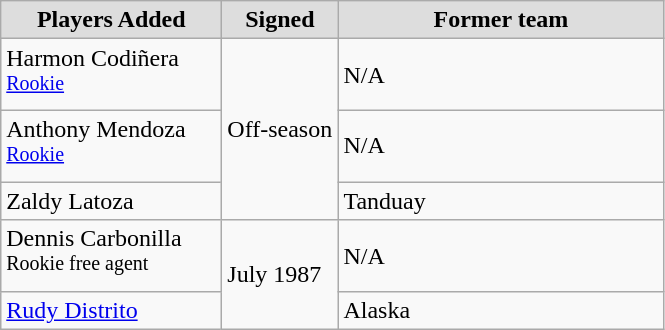<table class="wikitable sortable sortable">
<tr align="center" bgcolor="#dddddd">
<td style="width:140px"><strong>Players Added</strong></td>
<td style="width:70px"><strong>Signed</strong></td>
<td style="width:210px"><strong>Former team</strong></td>
</tr>
<tr>
<td>Harmon Codiñera <sup><a href='#'>Rookie</a></sup></td>
<td rowspan="3">Off-season</td>
<td>N/A</td>
</tr>
<tr>
<td>Anthony Mendoza <sup><a href='#'>Rookie</a></sup></td>
<td>N/A</td>
</tr>
<tr>
<td>Zaldy Latoza</td>
<td>Tanduay</td>
</tr>
<tr>
<td>Dennis Carbonilla <sup>Rookie free agent</sup></td>
<td rowspan="2">July 1987</td>
<td>N/A</td>
</tr>
<tr>
<td><a href='#'>Rudy Distrito</a></td>
<td>Alaska</td>
</tr>
</table>
